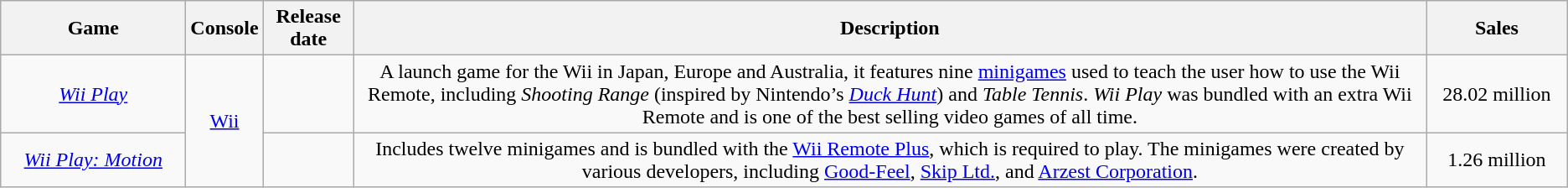<table class="wikitable" style="text-align:center;">
<tr>
<th width="140">Game</th>
<th>Console</th>
<th>Release date</th>
<th>Description</th>
<th width="105">Sales</th>
</tr>
<tr>
<td><em><a href='#'>Wii Play</a></em></td>
<td rowspan="2"><a href='#'>Wii</a></td>
<td></td>
<td>A launch game for the Wii in Japan, Europe and Australia, it features nine <a href='#'>minigames</a> used to teach the user how to use the Wii Remote, including <em>Shooting Range</em> (inspired by Nintendo’s <em><a href='#'>Duck Hunt</a></em>) and <em>Table Tennis</em>. <em>Wii Play</em> was bundled with an extra Wii Remote and is one of the best selling video games of all time.</td>
<td>28.02 million</td>
</tr>
<tr>
<td><em><a href='#'>Wii Play: Motion</a></em></td>
<td></td>
<td>Includes twelve minigames and is bundled with the <a href='#'>Wii Remote Plus</a>, which is required to play. The minigames were created by various developers, including <a href='#'>Good-Feel</a>, <a href='#'>Skip Ltd.</a>, and <a href='#'>Arzest Corporation</a>.</td>
<td>1.26 million</td>
</tr>
</table>
